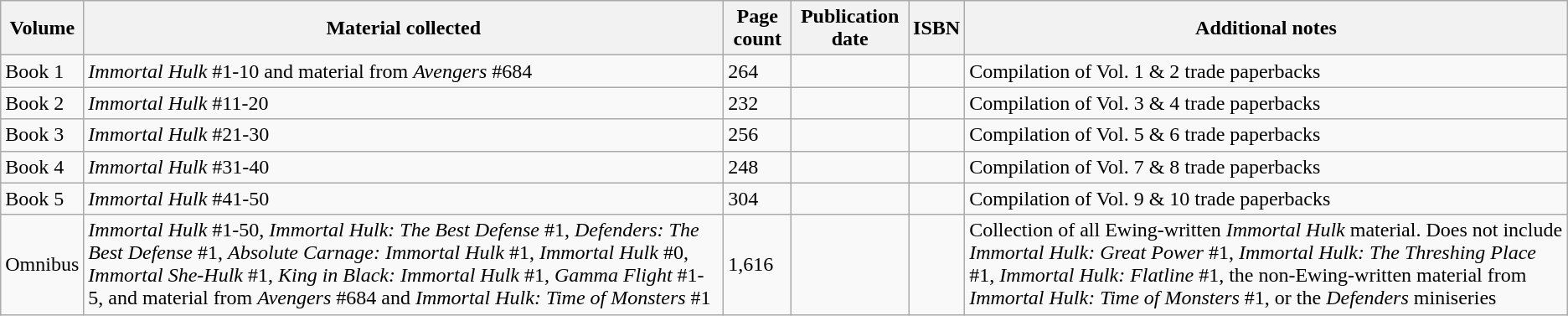<table class="wikitable sortable">
<tr>
<th>Volume</th>
<th class="unsortable">Material collected</th>
<th>Page count</th>
<th>Publication date</th>
<th class="unsortable">ISBN</th>
<th class="unsortable">Additional notes</th>
</tr>
<tr>
<td>Book 1</td>
<td><em>Immortal Hulk</em> #1-10 and material from <em>Avengers</em> #684</td>
<td>264</td>
<td></td>
<td></td>
<td>Compilation of Vol. 1 & 2 trade paperbacks</td>
</tr>
<tr>
<td>Book 2</td>
<td><em>Immortal Hulk</em> #11-20</td>
<td>232</td>
<td></td>
<td></td>
<td>Compilation of Vol. 3 & 4 trade paperbacks</td>
</tr>
<tr>
<td>Book 3</td>
<td><em>Immortal Hulk</em> #21-30</td>
<td>256</td>
<td></td>
<td></td>
<td>Compilation of Vol. 5 & 6 trade paperbacks</td>
</tr>
<tr>
<td>Book 4</td>
<td><em>Immortal Hulk</em> #31-40</td>
<td>248</td>
<td></td>
<td></td>
<td>Compilation of Vol. 7 & 8 trade paperbacks</td>
</tr>
<tr>
<td>Book 5</td>
<td><em>Immortal Hulk</em> #41-50</td>
<td>304</td>
<td></td>
<td></td>
<td>Compilation of Vol. 9 & 10 trade paperbacks</td>
</tr>
<tr>
<td>Omnibus</td>
<td><em>Immortal Hulk</em> #1-50, <em>Immortal Hulk: The Best Defense</em> #1, <em>Defenders: The Best Defense</em> #1, <em>Absolute Carnage: Immortal Hulk</em> #1, <em>Immortal Hulk</em> #0, <em>Immortal She-Hulk</em> #1, <em>King in Black: Immortal Hulk</em> #1, <em>Gamma Flight</em> #1-5, and material from <em>Avengers</em> #684 and <em>Immortal Hulk: Time of Monsters</em> #1</td>
<td>1,616</td>
<td></td>
<td></td>
<td>Collection of all Ewing-written <em>Immortal Hulk</em> material. Does not include <em>Immortal Hulk: Great Power</em> #1, <em>Immortal Hulk: The Threshing Place</em> #1, <em>Immortal Hulk: Flatline</em> #1, the non-Ewing-written material from <em>Immortal Hulk: Time of Monsters</em> #1, or the <em>Defenders</em> miniseries</td>
</tr>
</table>
